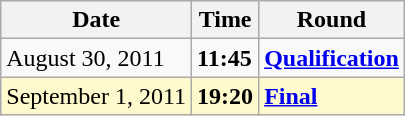<table class="wikitable">
<tr>
<th>Date</th>
<th>Time</th>
<th>Round</th>
</tr>
<tr>
<td>August 30, 2011</td>
<td><strong>11:45</strong></td>
<td><strong><a href='#'>Qualification</a></strong></td>
</tr>
<tr style=background:lemonchiffon>
<td>September 1, 2011</td>
<td><strong>19:20</strong></td>
<td><strong><a href='#'>Final</a></strong></td>
</tr>
</table>
